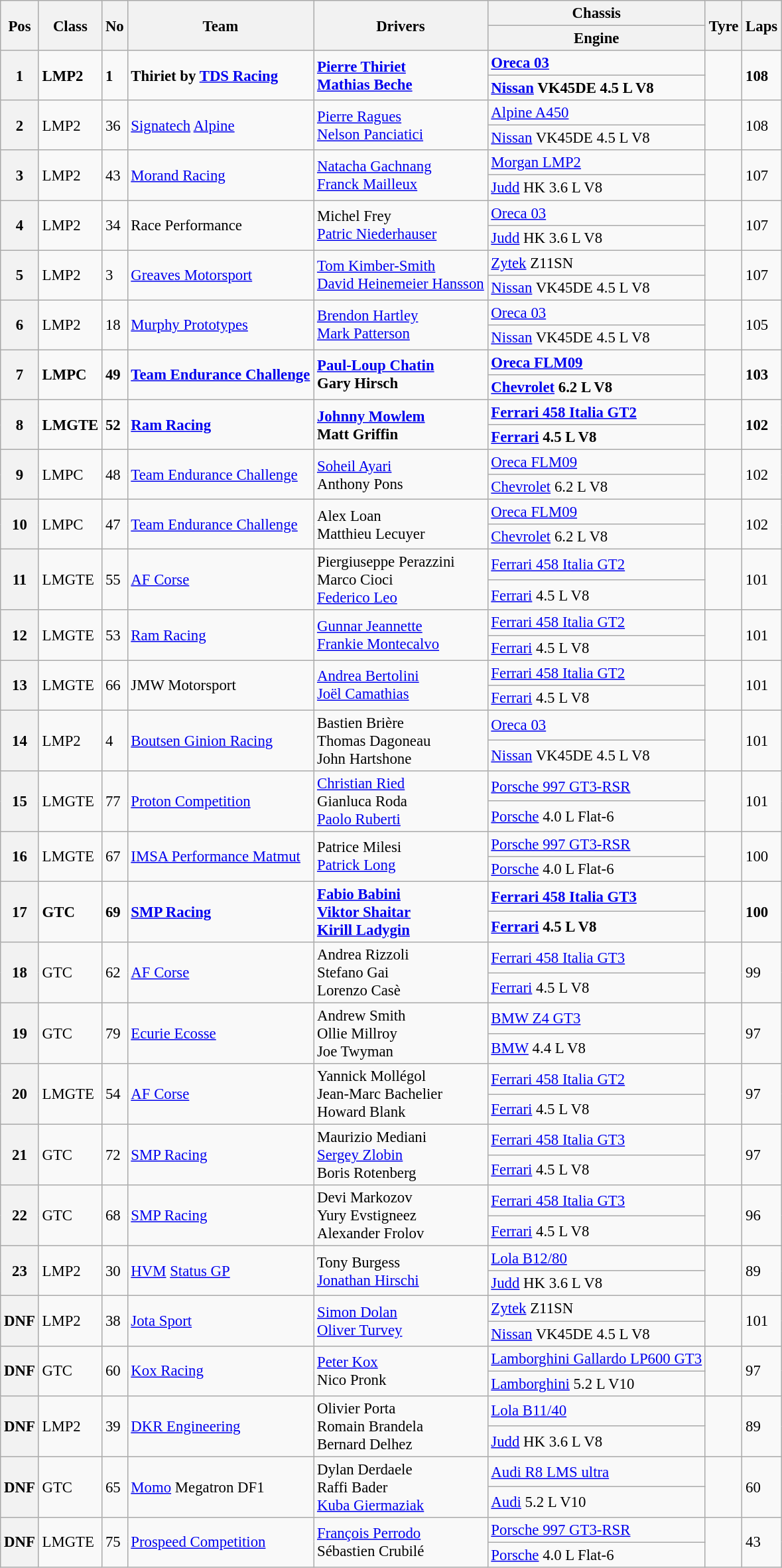<table class="wikitable" style="font-size: 95%;">
<tr>
<th rowspan=2>Pos</th>
<th rowspan=2>Class</th>
<th rowspan=2>No</th>
<th rowspan=2>Team</th>
<th rowspan=2>Drivers</th>
<th>Chassis</th>
<th rowspan=2>Tyre</th>
<th rowspan=2>Laps</th>
</tr>
<tr>
<th>Engine</th>
</tr>
<tr style="font-weight:bold">
<th rowspan=2>1</th>
<td rowspan=2>LMP2</td>
<td rowspan=2>1</td>
<td rowspan=2> Thiriet by <a href='#'>TDS Racing</a></td>
<td rowspan=2> <a href='#'>Pierre Thiriet</a><br> <a href='#'>Mathias Beche</a></td>
<td><a href='#'>Oreca 03</a></td>
<td rowspan=2></td>
<td rowspan=2>108</td>
</tr>
<tr style="font-weight:bold">
<td><a href='#'>Nissan</a> VK45DE 4.5 L V8</td>
</tr>
<tr>
<th rowspan=2>2</th>
<td rowspan=2>LMP2</td>
<td rowspan=2>36</td>
<td rowspan=2> <a href='#'>Signatech</a> <a href='#'>Alpine</a></td>
<td rowspan=2> <a href='#'>Pierre Ragues</a><br> <a href='#'>Nelson Panciatici</a></td>
<td><a href='#'>Alpine A450</a></td>
<td rowspan=2></td>
<td rowspan=2>108</td>
</tr>
<tr>
<td><a href='#'>Nissan</a> VK45DE 4.5 L V8</td>
</tr>
<tr>
<th rowspan=2>3</th>
<td rowspan=2>LMP2</td>
<td rowspan=2>43</td>
<td rowspan=2> <a href='#'>Morand Racing</a></td>
<td rowspan=2> <a href='#'>Natacha Gachnang</a><br> <a href='#'>Franck Mailleux</a></td>
<td><a href='#'>Morgan LMP2</a></td>
<td rowspan=2></td>
<td rowspan=2>107</td>
</tr>
<tr>
<td><a href='#'>Judd</a> HK 3.6 L V8</td>
</tr>
<tr>
<th rowspan=2>4</th>
<td rowspan=2>LMP2</td>
<td rowspan=2>34</td>
<td rowspan=2> Race Performance</td>
<td rowspan=2> Michel Frey<br> <a href='#'>Patric Niederhauser</a></td>
<td><a href='#'>Oreca 03</a></td>
<td rowspan=2></td>
<td rowspan=2>107</td>
</tr>
<tr>
<td><a href='#'>Judd</a> HK 3.6 L V8</td>
</tr>
<tr>
<th rowspan=2>5</th>
<td rowspan=2>LMP2</td>
<td rowspan=2>3</td>
<td rowspan=2> <a href='#'>Greaves Motorsport</a></td>
<td rowspan=2> <a href='#'>Tom Kimber-Smith</a><br> <a href='#'>David Heinemeier Hansson</a></td>
<td><a href='#'>Zytek</a> Z11SN</td>
<td rowspan=2></td>
<td rowspan=2>107</td>
</tr>
<tr>
<td><a href='#'>Nissan</a> VK45DE 4.5 L V8</td>
</tr>
<tr>
<th rowspan=2>6</th>
<td rowspan=2>LMP2</td>
<td rowspan=2>18</td>
<td rowspan=2> <a href='#'>Murphy Prototypes</a></td>
<td rowspan=2> <a href='#'>Brendon Hartley</a><br> <a href='#'>Mark Patterson</a></td>
<td><a href='#'>Oreca 03</a></td>
<td rowspan=2></td>
<td rowspan=2>105</td>
</tr>
<tr>
<td><a href='#'>Nissan</a> VK45DE 4.5 L V8</td>
</tr>
<tr style="font-weight:bold">
<th rowspan=2>7</th>
<td rowspan=2>LMPC</td>
<td rowspan=2>49</td>
<td rowspan=2> <a href='#'>Team Endurance Challenge</a></td>
<td rowspan=2> <a href='#'>Paul-Loup Chatin</a><br> Gary Hirsch</td>
<td><a href='#'>Oreca FLM09</a></td>
<td rowspan=2></td>
<td rowspan=2>103</td>
</tr>
<tr style="font-weight:bold">
<td><a href='#'>Chevrolet</a> 6.2 L V8</td>
</tr>
<tr style="font-weight:bold">
<th rowspan=2>8</th>
<td rowspan=2>LMGTE</td>
<td rowspan=2>52</td>
<td rowspan=2> <a href='#'>Ram Racing</a></td>
<td rowspan=2> <a href='#'>Johnny Mowlem</a><br> Matt Griffin</td>
<td><a href='#'>Ferrari 458 Italia GT2</a></td>
<td rowspan=2></td>
<td rowspan=2>102</td>
</tr>
<tr style="font-weight:bold">
<td><a href='#'>Ferrari</a> 4.5 L V8</td>
</tr>
<tr>
<th rowspan=2>9</th>
<td rowspan=2>LMPC</td>
<td rowspan=2>48</td>
<td rowspan=2> <a href='#'>Team Endurance Challenge</a></td>
<td rowspan=2> <a href='#'>Soheil Ayari</a><br> Anthony Pons</td>
<td><a href='#'>Oreca FLM09</a></td>
<td rowspan=2></td>
<td rowspan=2>102</td>
</tr>
<tr>
<td><a href='#'>Chevrolet</a> 6.2 L V8</td>
</tr>
<tr>
<th rowspan=2>10</th>
<td rowspan=2>LMPC</td>
<td rowspan=2>47</td>
<td rowspan=2> <a href='#'>Team Endurance Challenge</a></td>
<td rowspan=2> Alex Loan<br> Matthieu Lecuyer</td>
<td><a href='#'>Oreca FLM09</a></td>
<td rowspan=2></td>
<td rowspan=2>102</td>
</tr>
<tr>
<td><a href='#'>Chevrolet</a> 6.2 L V8</td>
</tr>
<tr>
<th rowspan=2>11</th>
<td rowspan=2>LMGTE</td>
<td rowspan=2>55</td>
<td rowspan=2> <a href='#'>AF Corse</a></td>
<td rowspan=2> Piergiuseppe Perazzini<br> Marco Cioci<br> <a href='#'>Federico Leo</a></td>
<td><a href='#'>Ferrari 458 Italia GT2</a></td>
<td rowspan=2></td>
<td rowspan=2>101</td>
</tr>
<tr>
<td><a href='#'>Ferrari</a> 4.5 L V8</td>
</tr>
<tr>
<th rowspan=2>12</th>
<td rowspan=2>LMGTE</td>
<td rowspan=2>53</td>
<td rowspan=2> <a href='#'>Ram Racing</a></td>
<td rowspan=2> <a href='#'>Gunnar Jeannette</a><br> <a href='#'>Frankie Montecalvo</a></td>
<td><a href='#'>Ferrari 458 Italia GT2</a></td>
<td rowspan=2></td>
<td rowspan=2>101</td>
</tr>
<tr>
<td><a href='#'>Ferrari</a> 4.5 L V8</td>
</tr>
<tr>
<th rowspan=2>13</th>
<td rowspan=2>LMGTE</td>
<td rowspan=2>66</td>
<td rowspan=2> JMW Motorsport</td>
<td rowspan=2> <a href='#'>Andrea Bertolini</a><br> <a href='#'>Joël Camathias</a></td>
<td><a href='#'>Ferrari 458 Italia GT2</a></td>
<td rowspan=2></td>
<td rowspan=2>101</td>
</tr>
<tr>
<td><a href='#'>Ferrari</a> 4.5 L V8</td>
</tr>
<tr>
<th rowspan=2>14</th>
<td rowspan=2>LMP2</td>
<td rowspan=2>4</td>
<td rowspan=2> <a href='#'>Boutsen Ginion Racing</a></td>
<td rowspan=2> Bastien Brière<br> Thomas Dagoneau<br> John Hartshone</td>
<td><a href='#'>Oreca 03</a></td>
<td rowspan=2></td>
<td rowspan=2>101</td>
</tr>
<tr>
<td><a href='#'>Nissan</a> VK45DE 4.5 L V8</td>
</tr>
<tr>
<th rowspan=2>15</th>
<td rowspan=2>LMGTE</td>
<td rowspan=2>77</td>
<td rowspan=2> <a href='#'>Proton Competition</a></td>
<td rowspan=2> <a href='#'>Christian Ried</a><br> Gianluca Roda<br> <a href='#'>Paolo Ruberti</a></td>
<td><a href='#'>Porsche 997 GT3-RSR</a></td>
<td rowspan=2></td>
<td rowspan=2>101</td>
</tr>
<tr>
<td><a href='#'>Porsche</a> 4.0 L Flat-6</td>
</tr>
<tr>
<th rowspan=2>16</th>
<td rowspan=2>LMGTE</td>
<td rowspan=2>67</td>
<td rowspan=2> <a href='#'>IMSA Performance Matmut</a></td>
<td rowspan=2> Patrice Milesi<br> <a href='#'>Patrick Long</a></td>
<td><a href='#'>Porsche 997 GT3-RSR</a></td>
<td rowspan=2></td>
<td rowspan=2>100</td>
</tr>
<tr>
<td><a href='#'>Porsche</a> 4.0 L Flat-6</td>
</tr>
<tr style="font-weight:bold">
<th rowspan=2>17</th>
<td rowspan=2>GTC</td>
<td rowspan=2>69</td>
<td rowspan=2> <a href='#'>SMP Racing</a></td>
<td rowspan=2> <a href='#'>Fabio Babini</a><br> <a href='#'>Viktor Shaitar</a><br> <a href='#'>Kirill Ladygin</a></td>
<td><a href='#'>Ferrari 458 Italia GT3</a></td>
<td rowspan=2></td>
<td rowspan=2>100</td>
</tr>
<tr style="font-weight:bold">
<td><a href='#'>Ferrari</a> 4.5 L V8</td>
</tr>
<tr>
<th rowspan=2>18</th>
<td rowspan=2>GTC</td>
<td rowspan=2>62</td>
<td rowspan=2> <a href='#'>AF Corse</a></td>
<td rowspan=2> Andrea Rizzoli<br> Stefano Gai<br> Lorenzo Casè</td>
<td><a href='#'>Ferrari 458 Italia GT3</a></td>
<td rowspan=2></td>
<td rowspan=2>99</td>
</tr>
<tr>
<td><a href='#'>Ferrari</a> 4.5 L V8</td>
</tr>
<tr>
<th rowspan=2>19</th>
<td rowspan=2>GTC</td>
<td rowspan=2>79</td>
<td rowspan=2> <a href='#'>Ecurie Ecosse</a></td>
<td rowspan=2> Andrew Smith<br> Ollie Millroy<br> Joe Twyman</td>
<td><a href='#'>BMW Z4 GT3</a></td>
<td rowspan=2></td>
<td rowspan=2>97</td>
</tr>
<tr>
<td><a href='#'>BMW</a> 4.4 L V8</td>
</tr>
<tr>
<th rowspan=2>20</th>
<td rowspan=2>LMGTE</td>
<td rowspan=2>54</td>
<td rowspan=2> <a href='#'>AF Corse</a></td>
<td rowspan=2> Yannick Mollégol<br> Jean-Marc Bachelier<br> Howard Blank</td>
<td><a href='#'>Ferrari 458 Italia GT2</a></td>
<td rowspan=2></td>
<td rowspan=2>97</td>
</tr>
<tr>
<td><a href='#'>Ferrari</a> 4.5 L V8</td>
</tr>
<tr>
<th rowspan=2>21</th>
<td rowspan=2>GTC</td>
<td rowspan=2>72</td>
<td rowspan=2> <a href='#'>SMP Racing</a></td>
<td rowspan=2> Maurizio Mediani<br> <a href='#'>Sergey Zlobin</a><br> Boris Rotenberg</td>
<td><a href='#'>Ferrari 458 Italia GT3</a></td>
<td rowspan=2></td>
<td rowspan=2>97</td>
</tr>
<tr>
<td><a href='#'>Ferrari</a> 4.5 L V8</td>
</tr>
<tr>
<th rowspan=2>22</th>
<td rowspan=2>GTC</td>
<td rowspan=2>68</td>
<td rowspan=2> <a href='#'>SMP Racing</a></td>
<td rowspan=2> Devi Markozov<br> Yury Evstigneez<br> Alexander Frolov</td>
<td><a href='#'>Ferrari 458 Italia GT3</a></td>
<td rowspan=2></td>
<td rowspan=2>96</td>
</tr>
<tr>
<td><a href='#'>Ferrari</a> 4.5 L V8</td>
</tr>
<tr>
<th rowspan=2>23</th>
<td rowspan=2>LMP2</td>
<td rowspan=2>30</td>
<td rowspan=2> <a href='#'>HVM</a> <a href='#'>Status GP</a></td>
<td rowspan=2> Tony Burgess<br> <a href='#'>Jonathan Hirschi</a></td>
<td><a href='#'>Lola B12/80</a></td>
<td rowspan=2></td>
<td rowspan=2>89</td>
</tr>
<tr>
<td><a href='#'>Judd</a> HK 3.6 L V8</td>
</tr>
<tr>
<th rowspan=2>DNF</th>
<td rowspan=2>LMP2</td>
<td rowspan=2>38</td>
<td rowspan=2> <a href='#'>Jota Sport</a></td>
<td rowspan=2> <a href='#'>Simon Dolan</a><br> <a href='#'>Oliver Turvey</a></td>
<td><a href='#'>Zytek</a> Z11SN</td>
<td rowspan=2></td>
<td rowspan=2>101</td>
</tr>
<tr>
<td><a href='#'>Nissan</a> VK45DE 4.5 L V8</td>
</tr>
<tr>
<th rowspan=2>DNF</th>
<td rowspan=2>GTC</td>
<td rowspan=2>60</td>
<td rowspan=2> <a href='#'>Kox Racing</a></td>
<td rowspan=2> <a href='#'>Peter Kox</a><br> Nico Pronk</td>
<td><a href='#'>Lamborghini Gallardo LP600 GT3</a></td>
<td rowspan=2></td>
<td rowspan=2>97</td>
</tr>
<tr>
<td><a href='#'>Lamborghini</a> 5.2 L V10</td>
</tr>
<tr>
<th rowspan=2>DNF</th>
<td rowspan=2>LMP2</td>
<td rowspan=2>39</td>
<td rowspan=2> <a href='#'>DKR Engineering</a></td>
<td rowspan=2> Olivier Porta<br> Romain Brandela<br> Bernard Delhez</td>
<td><a href='#'>Lola B11/40</a></td>
<td rowspan=2></td>
<td rowspan=2>89</td>
</tr>
<tr>
<td><a href='#'>Judd</a> HK 3.6 L V8</td>
</tr>
<tr>
<th rowspan=2>DNF</th>
<td rowspan=2>GTC</td>
<td rowspan=2>65</td>
<td rowspan=2> <a href='#'>Momo</a> Megatron DF1</td>
<td rowspan=2> Dylan Derdaele<br> Raffi Bader<br> <a href='#'>Kuba Giermaziak</a></td>
<td><a href='#'>Audi R8 LMS ultra</a></td>
<td rowspan=2></td>
<td rowspan=2>60</td>
</tr>
<tr>
<td><a href='#'>Audi</a> 5.2 L V10</td>
</tr>
<tr>
<th rowspan=2>DNF</th>
<td rowspan=2>LMGTE</td>
<td rowspan=2>75</td>
<td rowspan=2> <a href='#'>Prospeed Competition</a></td>
<td rowspan=2> <a href='#'>François Perrodo</a><br> Sébastien Crubilé</td>
<td><a href='#'>Porsche 997 GT3-RSR</a></td>
<td rowspan=2></td>
<td rowspan=2>43</td>
</tr>
<tr>
<td><a href='#'>Porsche</a> 4.0 L Flat-6</td>
</tr>
</table>
